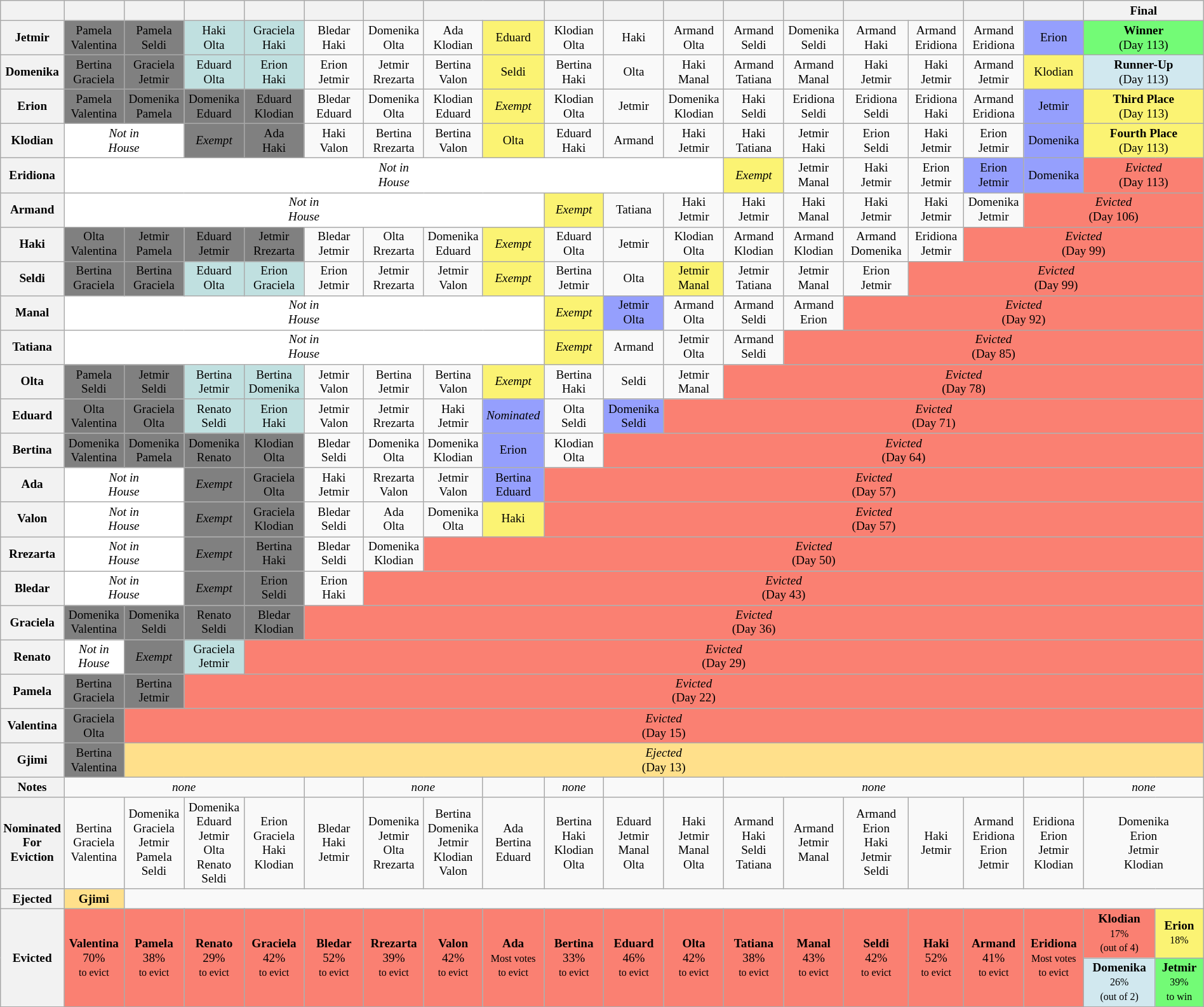<table class="wikitable" style="text-align:center; width:100%; font-size:80%; line-height:15px">
<tr>
<th style="width:5%"></th>
<th style="width:5%"></th>
<th style="width:5%"></th>
<th style="width:5%"></th>
<th style="width:5%"></th>
<th style="width:5%"></th>
<th style="width:5%"></th>
<th style="width:10%" colspan=2></th>
<th style="width:5%"></th>
<th style="width:5%"></th>
<th style="width:5%"></th>
<th style="width:5%"></th>
<th style="width:5%"></th>
<th style="width:10%" colspan=2></th>
<th style="width:5%"></th>
<th style="width:5%"></th>
<th style="width:10%" colspan=2>Final</th>
</tr>
<tr>
<th>Jetmir</th>
<td style="background:Gray">Pamela<br>Valentina</td>
<td style="background:Gray">Pamela<br>Seldi</td>
<td style="background:#C0E0E0;">Haki<br>Olta</td>
<td style="background:#C0E0E0;">Graciela<br>Haki</td>
<td>Bledar<br>Haki</td>
<td>Domenika<br>Olta</td>
<td>Ada<br>Klodian</td>
<td style="background:#FBF373;">Eduard</td>
<td>Klodian<br>Olta</td>
<td>Haki</td>
<td>Armand<br>Olta</td>
<td>Armand<br>Seldi</td>
<td>Domenika<br>Seldi</td>
<td>Armand<br>Haki</td>
<td>Armand<br>Eridiona</td>
<td>Armand<br>Eridiona</td>
<td bgcolor=#959FFD>Erion</td>
<td style="background:#73FB76;" colspan="2"><strong>Winner</strong><br>(Day 113)</td>
</tr>
<tr>
<th>Domenika</th>
<td style="background:Gray">Bertina<br>Graciela</td>
<td style="background:Gray">Graciela<br>Jetmir</td>
<td style="background:#C0E0E0;">Eduard<br>Olta</td>
<td style="background:#C0E0E0;">Erion<br>Haki</td>
<td>Erion<br>Jetmir</td>
<td>Jetmir<br>Rrezarta</td>
<td>Bertina<br>Valon</td>
<td style="background:#FBF373;">Seldi</td>
<td>Bertina<br>Haki</td>
<td>Olta</td>
<td>Haki<br>Manal</td>
<td>Armand<br>Tatiana</td>
<td>Armand<br>Manal</td>
<td>Haki<br>Jetmir</td>
<td>Haki<br>Jetmir</td>
<td>Armand<br>Jetmir</td>
<td style="background:#FBF373;">Klodian</td>
<td style="background:#D1E8EF;" colspan="2"><strong>Runner-Up</strong><br>(Day 113)</td>
</tr>
<tr>
<th>Erion</th>
<td style="background:Gray">Pamela<br>Valentina</td>
<td style="background:Gray">Domenika<br>Pamela</td>
<td style="background:Gray">Domenika<br>Eduard</td>
<td style="background:Gray">Eduard<br>Klodian</td>
<td>Bledar<br>Eduard</td>
<td>Domenika<br>Olta</td>
<td>Klodian<br>Eduard</td>
<td style="background:#FBF373;"><em>Exempt</em></td>
<td>Klodian<br>Olta</td>
<td>Jetmir</td>
<td>Domenika<br>Klodian</td>
<td>Haki<br>Seldi</td>
<td>Eridiona<br>Seldi</td>
<td>Eridiona<br>Seldi</td>
<td>Eridiona<br>Haki</td>
<td>Armand<br>Eridiona</td>
<td bgcolor=#959FFD>Jetmir</td>
<td style="background:#FBF373;" colspan="2"><strong>Third Place</strong><br>(Day 113)</td>
</tr>
<tr>
<th>Klodian</th>
<td colspan=2 style="background:#fff;"><em>Not in<br>House</em></td>
<td style="background:Gray"><em>Exempt</em></td>
<td style="background:Gray">Ada<br>Haki</td>
<td>Haki<br>Valon</td>
<td>Bertina<br>Rrezarta</td>
<td>Bertina<br>Valon</td>
<td style="background:#FBF373;">Olta</td>
<td>Eduard<br>Haki</td>
<td>Armand</td>
<td>Haki<br>Jetmir</td>
<td>Haki<br>Tatiana</td>
<td>Jetmir<br>Haki</td>
<td>Erion<br>Seldi</td>
<td>Haki<br>Jetmir</td>
<td>Erion<br>Jetmir</td>
<td bgcolor=#959FFD>Domenika</td>
<td style="background:#FBF373;" colspan="2"><strong>Fourth Place</strong><br>(Day 113)</td>
</tr>
<tr>
<th>Eridiona</th>
<td colspan=11 style="background:#fff;"><em>Not in<br>House</em></td>
<td style="background:#FBF373;"><em>Exempt</em></td>
<td>Jetmir<br>Manal</td>
<td>Haki<br>Jetmir</td>
<td>Erion<br>Jetmir</td>
<td bgcolor=#959FFD>Erion<br>Jetmir</td>
<td bgcolor=#959FFD>Domenika</td>
<td style="background:#FA8072" colspan=16><em>Evicted</em> <br> (Day 113)</td>
</tr>
<tr>
<th>Armand</th>
<td colspan=8 style="background:#fff;"><em>Not in<br>House</em></td>
<td style="background:#FBF373;"><em>Exempt</em></td>
<td>Tatiana</td>
<td>Haki<br>Jetmir</td>
<td>Haki<br>Jetmir</td>
<td>Haki<br>Manal</td>
<td>Haki<br>Jetmir</td>
<td>Haki<br>Jetmir</td>
<td>Domenika<br>Jetmir</td>
<td style="background:#FA8072" colspan=16><em>Evicted</em> <br> (Day 106)</td>
</tr>
<tr>
<th>Haki</th>
<td style="background:Gray">Olta<br>Valentina</td>
<td style="background:Gray">Jetmir<br>Pamela</td>
<td style="background:Gray">Eduard<br>Jetmir</td>
<td style="background:Gray">Jetmir<br>Rrezarta</td>
<td>Bledar<br>Jetmir</td>
<td>Olta<br>Rrezarta</td>
<td>Domenika<br>Eduard</td>
<td style="background:#FBF373;"><em>Exempt</em></td>
<td>Eduard<br>Olta</td>
<td>Jetmir</td>
<td>Klodian<br>Olta</td>
<td>Armand<br>Klodian</td>
<td>Armand<br>Klodian</td>
<td>Armand<br>Domenika</td>
<td>Eridiona<br>Jetmir</td>
<td style="background:#FA8072" colspan=16><em>Evicted</em> <br> (Day 99)</td>
</tr>
<tr>
<th>Seldi</th>
<td style="background:Gray">Bertina<br>Graciela</td>
<td style="background:Gray">Bertina<br>Graciela</td>
<td style="background:#C0E0E0;">Eduard<br>Olta</td>
<td style="background:#C0E0E0;">Erion<br>Graciela</td>
<td>Erion<br>Jetmir</td>
<td>Jetmir<br>Rrezarta</td>
<td>Jetmir<br>Valon</td>
<td style="background:#FBF373;"><em>Exempt</em></td>
<td>Bertina<br>Jetmir</td>
<td>Olta</td>
<td style="background:#FBF373;">Jetmir<br>Manal</td>
<td>Jetmir<br>Tatiana</td>
<td>Jetmir<br>Manal</td>
<td>Erion<br>Jetmir</td>
<td style="background:#FA8072" colspan=16><em>Evicted</em> <br> (Day 99)</td>
</tr>
<tr>
<th>Manal</th>
<td colspan=8 style="background:#fff;"><em>Not in<br>House</em></td>
<td style="background:#FBF373;"><em>Exempt</em></td>
<td bgcolor=#959FFD>Jetmir<br>Olta</td>
<td>Armand<br>Olta</td>
<td>Armand<br>Seldi</td>
<td>Armand<br>Erion</td>
<td style="background:#FA8072" colspan=16><em>Evicted</em> <br> (Day 92)</td>
</tr>
<tr>
<th>Tatiana</th>
<td colspan=8 style="background:#fff;"><em>Not in<br>House</em></td>
<td style="background:#FBF373;"><em>Exempt</em></td>
<td>Armand</td>
<td>Jetmir<br>Olta</td>
<td>Armand<br>Seldi</td>
<td style="background:#FA8072" colspan=16><em>Evicted</em> <br> (Day 85)</td>
</tr>
<tr>
<th>Olta</th>
<td style="background:Gray">Pamela<br>Seldi</td>
<td style="background:Gray">Jetmir<br>Seldi</td>
<td style="background:#C0E0E0;">Bertina<br>Jetmir</td>
<td style="background:#C0E0E0;">Bertina<br>Domenika</td>
<td>Jetmir<br>Valon</td>
<td>Bertina<br>Jetmir</td>
<td>Bertina<br>Valon</td>
<td style="background:#FBF373;"><em>Exempt</em></td>
<td>Bertina<br>Haki</td>
<td>Seldi</td>
<td>Jetmir<br>Manal</td>
<td style="background:#FA8072" colspan=16><em>Evicted</em> <br> (Day 78)</td>
</tr>
<tr>
<th>Eduard</th>
<td style="background:Gray">Olta<br>Valentina</td>
<td style="background:Gray">Graciela<br>Olta</td>
<td style="background:#C0E0E0;">Renato<br>Seldi</td>
<td style="background:#C0E0E0;">Erion<br>Haki</td>
<td>Jetmir<br>Valon</td>
<td>Jetmir<br>Rrezarta</td>
<td>Haki<br>Jetmir</td>
<td bgcolor=#959FFD><em>Nominated</em></td>
<td>Olta<br>Seldi</td>
<td bgcolor=#959FFD>Domenika<br>Seldi</td>
<td style="background:#FA8072" colspan=12><em>Evicted</em> <br> (Day 71)</td>
</tr>
<tr>
<th>Bertina</th>
<td style="background:Gray">Domenika<br>Valentina</td>
<td style="background:Gray">Domenika<br>Pamela</td>
<td style="background:Gray">Domenika<br>Renato</td>
<td style="background:Gray">Klodian<br>Olta</td>
<td>Bledar<br>Seldi</td>
<td>Domenika<br>Olta</td>
<td>Domenika<br>Klodian</td>
<td bgcolor=#959FFD>Erion</td>
<td>Klodian<br>Olta</td>
<td style="background:#FA8072" colspan=13><em>Evicted</em> <br> (Day 64)</td>
</tr>
<tr>
<th>Ada</th>
<td colspan=2 style="background:#fff;"><em>Not in<br>House</em></td>
<td style="background:Gray"><em>Exempt</em></td>
<td style="background:Gray">Graciela<br>Olta</td>
<td>Haki<br>Jetmir</td>
<td>Rrezarta<br>Valon</td>
<td>Jetmir<br>Valon</td>
<td bgcolor=#959FFD>Bertina<br>Eduard</td>
<td style="background:#FA8072" colspan=11><em>Evicted</em> <br> (Day 57)</td>
</tr>
<tr>
<th>Valon</th>
<td colspan=2 style="background:#fff;"><em>Not in<br>House</em></td>
<td style="background:Gray"><em>Exempt</em></td>
<td style="background:Gray">Graciela<br>Klodian</td>
<td>Bledar<br>Seldi</td>
<td>Ada<br>Olta</td>
<td>Domenika<br>Olta</td>
<td style="background:#FBF373;">Haki</td>
<td style="background:#FA8072" colspan=11><em>Evicted</em> <br> (Day 57)</td>
</tr>
<tr>
<th>Rrezarta</th>
<td colspan=2 style="background:#fff;"><em>Not in<br>House</em></td>
<td style="background:Gray"><em>Exempt</em></td>
<td style="background:Gray">Bertina<br>Haki</td>
<td>Bledar<br>Seldi</td>
<td>Domenika<br>Klodian</td>
<td style="background:#FA8072" colspan=13><em>Evicted</em> <br> (Day 50)</td>
</tr>
<tr>
<th>Bledar</th>
<td colspan=2 style="background:#fff;"><em>Not in<br>House</em></td>
<td style="background:Gray"><em>Exempt</em></td>
<td style="background:Gray">Erion<br>Seldi</td>
<td>Erion<br>Haki</td>
<td style="background:#FA8072" colspan=14><em>Evicted</em> <br> (Day 43)</td>
</tr>
<tr>
<th>Graciela</th>
<td style="background:Gray">Domenika<br>Valentina</td>
<td style="background:Gray">Domenika<br>Seldi</td>
<td style="background:Gray">Renato<br>Seldi</td>
<td style="background:Gray">Bledar<br>Klodian</td>
<td style="background:#FA8072" colspan=15><em>Evicted</em> <br> (Day 36)</td>
</tr>
<tr>
<th>Renato</th>
<td style="background:#fff;"><em>Not in<br>House</em></td>
<td style="background:Gray"><em>Exempt</em></td>
<td style="background:#C0E0E0;">Graciela<br>Jetmir</td>
<td style="background:#FA8072" colspan=16><em>Evicted</em> <br> (Day 29)</td>
</tr>
<tr>
<th>Pamela</th>
<td style="background:Gray">Bertina<br>Graciela</td>
<td style="background:Gray">Bertina<br>Jetmir</td>
<td style="background:#FA8072" colspan=17><em>Evicted</em> <br> (Day 22)</td>
</tr>
<tr>
<th>Valentina</th>
<td style="background:Gray">Graciela<br>Olta</td>
<td style="background:#FA8072" colspan=18><em>Evicted</em> <br> (Day 15)</td>
</tr>
<tr>
<th>Gjimi</th>
<td style="background:Gray">Bertina<br>Valentina</td>
<td style="background:#FFE08B; text-align:center" colspan="18"><em>Ejected</em> <br> (Day 13)</td>
</tr>
<tr>
<th>Notes</th>
<td colspan=4><em>none</em></td>
<td><small> </small></td>
<td colspan=2><em>none</em></td>
<td><small> </small></td>
<td><em>none</em></td>
<td><small> </small></td>
<td><small> </small></td>
<td colspan=5><em>none</em></td>
<td><small> </small></td>
<td colspan=2><em>none</em></td>
</tr>
<tr>
<th>Nominated <br> For Eviction</th>
<td>Bertina<br>Graciela<br>Valentina</td>
<td>Domenika<br>Graciela<br>Jetmir<br>Pamela<br>Seldi</td>
<td>Domenika<br>Eduard<br>Jetmir<br>Olta<br>Renato<br>Seldi</td>
<td>Erion<br>Graciela<br>Haki<br>Klodian</td>
<td>Bledar<br>Haki<br>Jetmir</td>
<td>Domenika<br>Jetmir<br>Olta<br>Rrezarta</td>
<td>Bertina<br>Domenika<br>Jetmir<br>Klodian<br>Valon</td>
<td>Ada<br>Bertina<br>Eduard</td>
<td>Bertina<br>Haki<br>Klodian<br>Olta</td>
<td>Eduard<br>Jetmir<br>Manal<br>Olta</td>
<td>Haki<br>Jetmir<br>Manal<br>Olta</td>
<td>Armand<br>Haki<br>Seldi<br>Tatiana</td>
<td>Armand<br>Jetmir<br>Manal</td>
<td>Armand<br>Erion<br>Haki<br>Jetmir<br>Seldi</td>
<td>Haki<br>Jetmir</td>
<td>Armand<br>Eridiona<br>Erion<br>Jetmir</td>
<td>Eridiona<br>Erion<br>Jetmir<br>Klodian</td>
<td colspan=2>Domenika<br>Erion<br>Jetmir<br>Klodian</td>
</tr>
<tr>
<th>Ejected</th>
<td style="background:#FFE08B"><strong>Gjimi</strong></td>
<td colspan=18></td>
</tr>
<tr>
<th rowspan=2>Evicted</th>
<td style="background:#FA8072" rowspan=2><strong>Valentina</strong><br>70%<br><small>to evict</small></td>
<td style="background:#FA8072" rowspan=2><strong>Pamela</strong><br>38%<br><small>to evict</small></td>
<td style="background:#FA8072" rowspan=2><strong>Renato</strong><br>29%<br><small>to evict</small></td>
<td style="background:#FA8072" rowspan=2><strong>Graciela</strong><br>42%<br><small>to evict</small></td>
<td style="background:#FA8072" rowspan=2><strong>Bledar</strong><br>52%<br><small>to evict</small></td>
<td style="background:#FA8072" rowspan=2><strong>Rrezarta</strong><br>39%<br><small>to evict</small></td>
<td style="background:#FA8072" rowspan=2><strong>Valon</strong><br>42%<br><small>to evict</small></td>
<td style="background:#FA8072" rowspan=2><strong>Ada</strong><br><small>Most votes<br>to evict</small></td>
<td style="background:#FA8072" rowspan=2><strong>Bertina</strong><br>33%<br><small>to evict</small></td>
<td style="background:#FA8072" rowspan=2><strong>Eduard</strong><br>46%<br><small>to evict</small></td>
<td style="background:#FA8072" rowspan=2><strong>Olta</strong><br>42%<br><small>to evict</small></td>
<td style="background:#FA8072" rowspan=2><strong>Tatiana</strong><br>38%<br><small>to evict</small></td>
<td style="background:#FA8072" rowspan=2><strong>Manal</strong><br>43%<br><small>to evict</small></td>
<td style="background:#FA8072" rowspan=2><strong>Seldi</strong><br>42%<br><small>to evict</small></td>
<td style="background:#FA8072" rowspan=2><strong>Haki</strong><br>52%<br><small>to evict</small></td>
<td style="background:#FA8072" rowspan=2><strong>Armand</strong><br>41%<br><small>to evict</small></td>
<td style="background:#FA8072" rowspan=2><strong>Eridiona</strong><br><small>Most votes<br>to evict</small></td>
<td style="background:#FA8072"><strong>Klodian</strong><br><small>17%<br>(out of 4)</small></td>
<td style="background:#FBF373"><strong>Erion</strong><br><small> 18% <br></small></td>
</tr>
<tr>
<td style="background:#D1E8EF"><strong>Domenika</strong><br><small> 26% <br>(out of 2)</small></td>
<td style="background:#73FB76"><strong>Jetmir</strong><br><small>39%<br>to win</small></td>
</tr>
</table>
